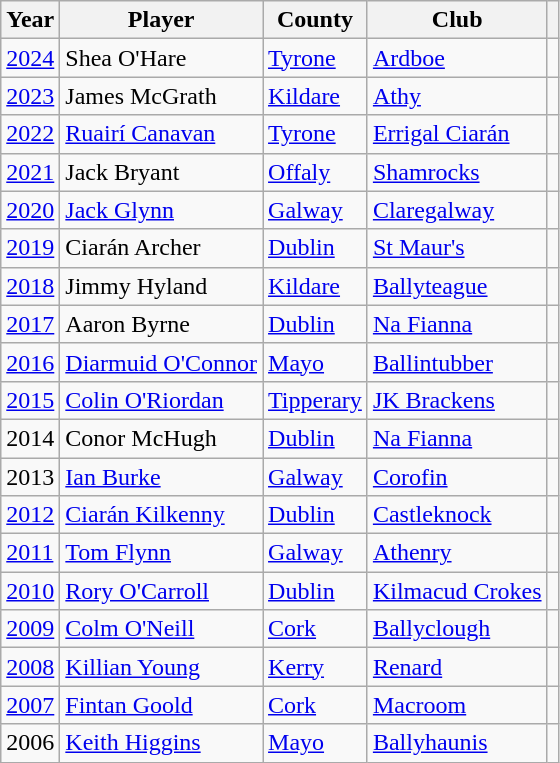<table class="wikitable">
<tr>
<th>Year</th>
<th>Player</th>
<th>County</th>
<th>Club</th>
<th></th>
</tr>
<tr>
<td><a href='#'>2024</a></td>
<td>Shea O'Hare</td>
<td><a href='#'>Tyrone</a></td>
<td><a href='#'>Ardboe</a></td>
<td></td>
</tr>
<tr>
<td><a href='#'>2023</a></td>
<td>James McGrath</td>
<td><a href='#'>Kildare</a></td>
<td><a href='#'>Athy</a></td>
<td></td>
</tr>
<tr>
<td><a href='#'>2022</a></td>
<td><a href='#'>Ruairí Canavan</a></td>
<td><a href='#'>Tyrone</a></td>
<td><a href='#'>Errigal Ciarán</a></td>
<td></td>
</tr>
<tr>
<td><a href='#'>2021</a></td>
<td>Jack Bryant</td>
<td><a href='#'>Offaly</a></td>
<td><a href='#'>Shamrocks</a></td>
<td></td>
</tr>
<tr>
<td><a href='#'>2020</a></td>
<td><a href='#'>Jack Glynn</a></td>
<td><a href='#'>Galway</a></td>
<td><a href='#'>Claregalway</a></td>
<td></td>
</tr>
<tr>
<td><a href='#'>2019</a></td>
<td>Ciarán Archer</td>
<td><a href='#'>Dublin</a></td>
<td><a href='#'>St Maur's</a></td>
<td></td>
</tr>
<tr>
<td><a href='#'>2018</a></td>
<td>Jimmy Hyland</td>
<td><a href='#'>Kildare</a></td>
<td><a href='#'>Ballyteague</a></td>
<td></td>
</tr>
<tr>
<td><a href='#'>2017</a></td>
<td>Aaron Byrne</td>
<td><a href='#'>Dublin</a></td>
<td><a href='#'>Na Fianna</a></td>
<td></td>
</tr>
<tr>
<td><a href='#'>2016</a></td>
<td><a href='#'>Diarmuid O'Connor</a></td>
<td><a href='#'>Mayo</a></td>
<td><a href='#'>Ballintubber</a></td>
<td></td>
</tr>
<tr>
<td><a href='#'>2015</a></td>
<td><a href='#'>Colin O'Riordan</a></td>
<td><a href='#'>Tipperary</a></td>
<td><a href='#'>JK Brackens</a></td>
<td></td>
</tr>
<tr>
<td>2014</td>
<td>Conor McHugh</td>
<td><a href='#'>Dublin</a></td>
<td><a href='#'>Na Fianna</a></td>
<td></td>
</tr>
<tr>
<td>2013</td>
<td><a href='#'>Ian Burke</a></td>
<td><a href='#'>Galway</a></td>
<td><a href='#'>Corofin</a></td>
<td></td>
</tr>
<tr>
<td><a href='#'>2012</a></td>
<td><a href='#'>Ciarán Kilkenny</a></td>
<td><a href='#'>Dublin</a></td>
<td><a href='#'>Castleknock</a></td>
<td></td>
</tr>
<tr>
<td><a href='#'>2011</a></td>
<td><a href='#'>Tom Flynn</a></td>
<td><a href='#'>Galway</a></td>
<td><a href='#'>Athenry</a></td>
<td></td>
</tr>
<tr>
<td><a href='#'>2010</a></td>
<td><a href='#'>Rory O'Carroll</a></td>
<td><a href='#'>Dublin</a></td>
<td><a href='#'>Kilmacud Crokes</a></td>
<td></td>
</tr>
<tr>
<td><a href='#'>2009</a></td>
<td><a href='#'>Colm O'Neill</a></td>
<td><a href='#'>Cork</a></td>
<td><a href='#'>Ballyclough</a></td>
<td></td>
</tr>
<tr>
<td><a href='#'>2008</a></td>
<td><a href='#'>Killian Young</a></td>
<td><a href='#'>Kerry</a></td>
<td><a href='#'>Renard</a></td>
<td></td>
</tr>
<tr>
<td><a href='#'>2007</a></td>
<td><a href='#'>Fintan Goold</a></td>
<td><a href='#'>Cork</a></td>
<td><a href='#'>Macroom</a></td>
<td></td>
</tr>
<tr>
<td>2006</td>
<td><a href='#'>Keith Higgins</a></td>
<td><a href='#'>Mayo</a></td>
<td><a href='#'>Ballyhaunis</a></td>
<td></td>
</tr>
</table>
